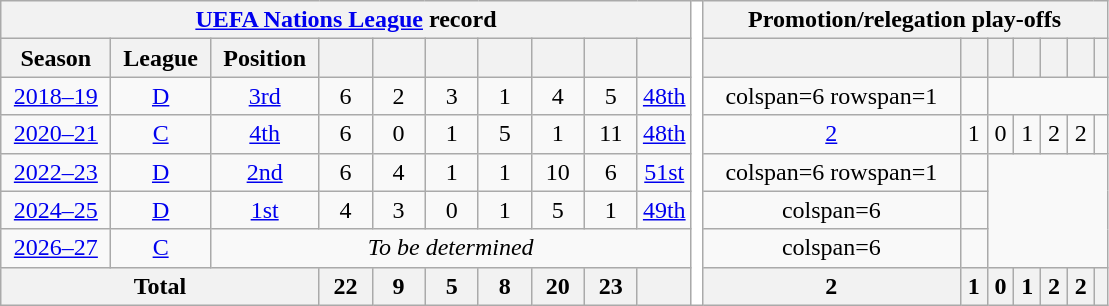<table class="wikitable" style="text-align: center;">
<tr>
<th colspan=10><a href='#'>UEFA Nations League</a> record</th>
<th style="width:1%;background:white" rowspan=8></th>
<th colspan="7">Promotion/relegation play-offs</th>
</tr>
<tr>
<th>Season</th>
<th>League</th>
<th>Position</th>
<th width=28></th>
<th width=28></th>
<th width=28></th>
<th width=28></th>
<th width=28></th>
<th width=28></th>
<th width=28></th>
<th></th>
<th></th>
<th></th>
<th></th>
<th></th>
<th></th>
<th></th>
</tr>
<tr>
<td><a href='#'>2018–19</a></td>
<td><a href='#'>D</a></td>
<td><a href='#'>3rd</a></td>
<td>6</td>
<td>2</td>
<td>3</td>
<td>1</td>
<td>4</td>
<td>5</td>
<td><a href='#'>48th</a></td>
<td>colspan=6 rowspan=1 </td>
<td></td>
</tr>
<tr>
<td><a href='#'>2020–21</a></td>
<td><a href='#'>C</a></td>
<td><a href='#'>4th</a></td>
<td>6</td>
<td>0</td>
<td>1</td>
<td>5</td>
<td>1</td>
<td>11</td>
<td><a href='#'>48th</a></td>
<td><a href='#'>2</a></td>
<td>1</td>
<td>0</td>
<td>1</td>
<td>2</td>
<td>2</td>
<td></td>
</tr>
<tr>
<td><a href='#'>2022–23</a></td>
<td><a href='#'>D</a></td>
<td><a href='#'>2nd</a></td>
<td>6</td>
<td>4</td>
<td>1</td>
<td>1</td>
<td>10</td>
<td>6</td>
<td><a href='#'>51st</a></td>
<td>colspan=6 rowspan=1 </td>
<td></td>
</tr>
<tr>
<td><a href='#'>2024–25</a></td>
<td><a href='#'>D</a></td>
<td><a href='#'>1st</a></td>
<td>4</td>
<td>3</td>
<td>0</td>
<td>1</td>
<td>5</td>
<td>1</td>
<td><a href='#'>49th</a></td>
<td>colspan=6 </td>
<td></td>
</tr>
<tr>
<td><a href='#'>2026–27</a></td>
<td><a href='#'>C</a></td>
<td colspan=8><em>To be determined</em></td>
<td>colspan=6 </td>
<td></td>
</tr>
<tr>
<th colspan=3>Total</th>
<th>22</th>
<th>9</th>
<th>5</th>
<th>8</th>
<th>20</th>
<th>23</th>
<th></th>
<th>2</th>
<th>1</th>
<th>0</th>
<th>1</th>
<th>2</th>
<th>2</th>
<th></th>
</tr>
</table>
